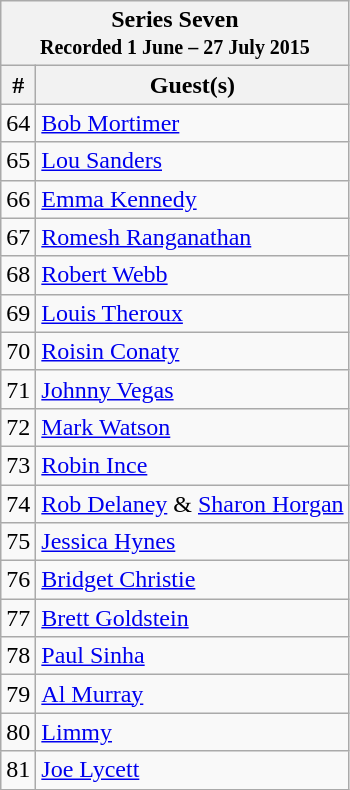<table class="wikitable">
<tr>
<th colspan="3">Series Seven<br><small>Recorded 1 June – 27 July 2015</small></th>
</tr>
<tr>
<th>#</th>
<th>Guest(s)</th>
</tr>
<tr>
<td>64</td>
<td><a href='#'>Bob Mortimer</a></td>
</tr>
<tr>
<td>65</td>
<td><a href='#'>Lou Sanders</a></td>
</tr>
<tr>
<td>66</td>
<td><a href='#'>Emma Kennedy</a></td>
</tr>
<tr>
<td>67</td>
<td><a href='#'>Romesh Ranganathan</a></td>
</tr>
<tr>
<td>68</td>
<td><a href='#'>Robert Webb</a></td>
</tr>
<tr>
<td>69</td>
<td><a href='#'>Louis Theroux</a></td>
</tr>
<tr>
<td>70</td>
<td><a href='#'>Roisin Conaty</a></td>
</tr>
<tr>
<td>71</td>
<td><a href='#'>Johnny Vegas</a></td>
</tr>
<tr>
<td>72</td>
<td><a href='#'>Mark Watson</a></td>
</tr>
<tr>
<td>73</td>
<td><a href='#'>Robin Ince</a></td>
</tr>
<tr>
<td>74</td>
<td><a href='#'>Rob Delaney</a> & <a href='#'>Sharon Horgan</a></td>
</tr>
<tr>
<td>75</td>
<td><a href='#'>Jessica Hynes</a></td>
</tr>
<tr>
<td>76</td>
<td><a href='#'>Bridget Christie</a></td>
</tr>
<tr>
<td>77</td>
<td><a href='#'>Brett Goldstein</a></td>
</tr>
<tr>
<td>78</td>
<td><a href='#'>Paul Sinha</a></td>
</tr>
<tr>
<td>79</td>
<td><a href='#'>Al Murray</a></td>
</tr>
<tr>
<td>80</td>
<td><a href='#'>Limmy</a></td>
</tr>
<tr>
<td>81</td>
<td><a href='#'>Joe Lycett</a></td>
</tr>
</table>
